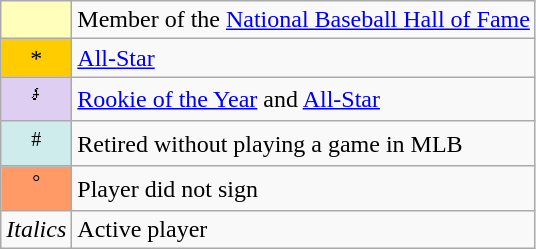<table class="wikitable">
<tr>
<td scope="row" style="text-align:center; background-color: #ffffbb"></td>
<td>Member of the <a href='#'>National Baseball Hall of Fame</a></td>
</tr>
<tr>
<td scope="row" bgcolor="#FFCC00" style="text-align:center; border:solid 1px #AAAAAA">*</td>
<td><a href='#'>All-Star</a></td>
</tr>
<tr>
<td scope="row" bgcolor="#ddcef2" style="text-align:center; border:solid 1px #AAAAAA"><sup>៛</sup></td>
<td><a href='#'>Rookie of the Year</a> and <a href='#'>All-Star</a></td>
</tr>
<tr>
<td scope="row" bgcolor="#CFECEC" style="text-align:center; border:solid 1px #AAAAAA"><sup>#</sup></td>
<td>Retired without playing a game in MLB</td>
</tr>
<tr>
<td scope="row" bgcolor="#FF9966" style="text-align:center; border:solid 1px #AAAAAA"><sup>°</sup></td>
<td>Player did not sign</td>
</tr>
<tr>
<td scope="row" style="text-align:center; border:solid 1px #AAAAAA"><em>Italics</em></td>
<td>Active player</td>
</tr>
</table>
